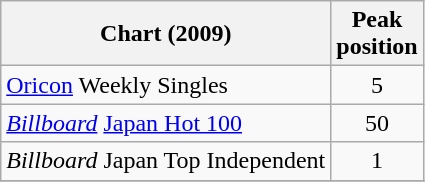<table class="wikitable sortable">
<tr>
<th>Chart (2009)</th>
<th>Peak<br>position</th>
</tr>
<tr>
<td><a href='#'>Oricon</a> Weekly Singles</td>
<td align="center">5</td>
</tr>
<tr>
<td><em><a href='#'>Billboard</a></em> <a href='#'>Japan Hot 100</a></td>
<td align="center">50</td>
</tr>
<tr>
<td><em>Billboard</em> Japan Top Independent</td>
<td align="center">1</td>
</tr>
<tr>
</tr>
</table>
